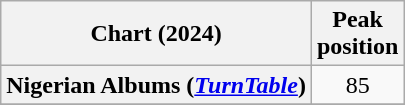<table class="wikitable plainrowheaders" style="text-align:center">
<tr>
<th scope="col">Chart (2024)</th>
<th scope="col">Peak<br>position</th>
</tr>
<tr>
<th scope="row">Nigerian Albums (<a href='#'><em>TurnTable</em></a>)</th>
<td>85</td>
</tr>
<tr>
</tr>
</table>
